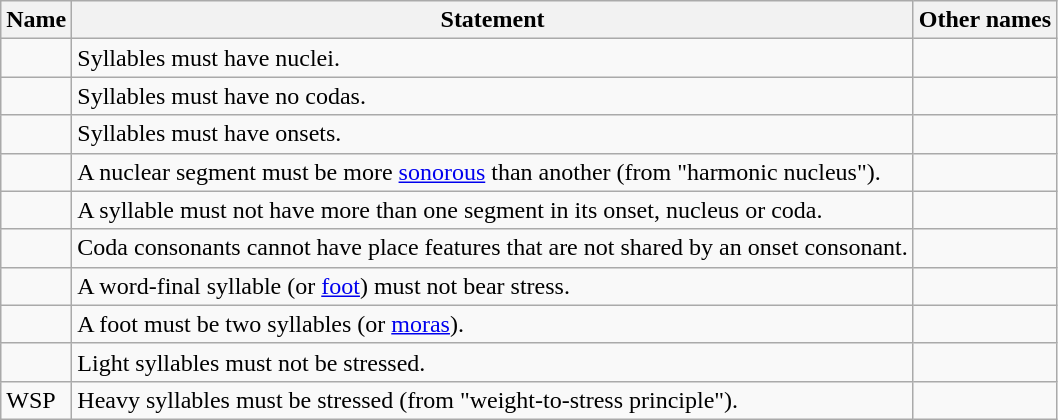<table class="wikitable">
<tr>
<th>Name</th>
<th>Statement</th>
<th>Other names</th>
</tr>
<tr>
<td></td>
<td>Syllables must have nuclei.</td>
<td></td>
</tr>
<tr>
<td></td>
<td>Syllables must have no codas.</td>
<td></td>
</tr>
<tr>
<td></td>
<td>Syllables must have onsets.</td>
<td></td>
</tr>
<tr>
<td></td>
<td>A nuclear segment must be more <a href='#'>sonorous</a> than another (from "harmonic nucleus").</td>
<td></td>
</tr>
<tr>
<td></td>
<td>A syllable must not have more than one segment in its onset, nucleus or coda.</td>
<td></td>
</tr>
<tr>
<td></td>
<td>Coda consonants cannot have place features that are not shared by an onset consonant.</td>
<td></td>
</tr>
<tr>
<td></td>
<td>A word-final syllable (or <a href='#'>foot</a>) must not bear stress.</td>
<td></td>
</tr>
<tr>
<td></td>
<td>A foot must be two syllables (or <a href='#'>moras</a>).</td>
<td></td>
</tr>
<tr>
<td></td>
<td>Light syllables must not be stressed.</td>
<td></td>
</tr>
<tr>
<td>WSP</td>
<td>Heavy syllables must be stressed (from "weight-to-stress principle").</td>
<td></td>
</tr>
</table>
